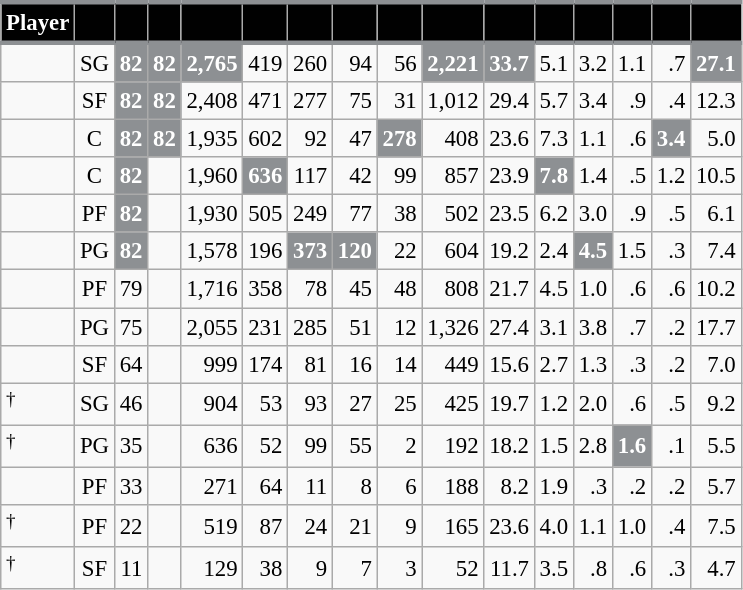<table class="wikitable sortable" style="font-size: 95%; text-align:right;">
<tr>
<th style="background:#010101; color:#FFFFFF; border-top:#8D9093 3px solid; border-bottom:#8D9093 3px solid;">Player</th>
<th style="background:#010101; color:#FFFFFF; border-top:#8D9093 3px solid; border-bottom:#8D9093 3px solid;"></th>
<th style="background:#010101; color:#FFFFFF; border-top:#8D9093 3px solid; border-bottom:#8D9093 3px solid;"></th>
<th style="background:#010101; color:#FFFFFF; border-top:#8D9093 3px solid; border-bottom:#8D9093 3px solid;"></th>
<th style="background:#010101; color:#FFFFFF; border-top:#8D9093 3px solid; border-bottom:#8D9093 3px solid;"></th>
<th style="background:#010101; color:#FFFFFF; border-top:#8D9093 3px solid; border-bottom:#8D9093 3px solid;"></th>
<th style="background:#010101; color:#FFFFFF; border-top:#8D9093 3px solid; border-bottom:#8D9093 3px solid;"></th>
<th style="background:#010101; color:#FFFFFF; border-top:#8D9093 3px solid; border-bottom:#8D9093 3px solid;"></th>
<th style="background:#010101; color:#FFFFFF; border-top:#8D9093 3px solid; border-bottom:#8D9093 3px solid;"></th>
<th style="background:#010101; color:#FFFFFF; border-top:#8D9093 3px solid; border-bottom:#8D9093 3px solid;"></th>
<th style="background:#010101; color:#FFFFFF; border-top:#8D9093 3px solid; border-bottom:#8D9093 3px solid;"></th>
<th style="background:#010101; color:#FFFFFF; border-top:#8D9093 3px solid; border-bottom:#8D9093 3px solid;"></th>
<th style="background:#010101; color:#FFFFFF; border-top:#8D9093 3px solid; border-bottom:#8D9093 3px solid;"></th>
<th style="background:#010101; color:#FFFFFF; border-top:#8D9093 3px solid; border-bottom:#8D9093 3px solid;"></th>
<th style="background:#010101; color:#FFFFFF; border-top:#8D9093 3px solid; border-bottom:#8D9093 3px solid;"></th>
<th style="background:#010101; color:#FFFFFF; border-top:#8D9093 3px solid; border-bottom:#8D9093 3px solid;"></th>
</tr>
<tr>
<td style="text-align:left;"></td>
<td style="text-align:center;">SG</td>
<td style="background:#8D9093; color:#FFFFFF;"><strong>82</strong></td>
<td style="background:#8D9093; color:#FFFFFF;"><strong>82</strong></td>
<td style="background:#8D9093; color:#FFFFFF;"><strong>2,765</strong></td>
<td>419</td>
<td>260</td>
<td>94</td>
<td>56</td>
<td style="background:#8D9093; color:#FFFFFF;"><strong>2,221</strong></td>
<td style="background:#8D9093; color:#FFFFFF;"><strong>33.7</strong></td>
<td>5.1</td>
<td>3.2</td>
<td>1.1</td>
<td>.7</td>
<td style="background:#8D9093; color:#FFFFFF;"><strong>27.1</strong></td>
</tr>
<tr>
<td style="text-align:left;"></td>
<td style="text-align:center;">SF</td>
<td style="background:#8D9093; color:#FFFFFF;"><strong>82</strong></td>
<td style="background:#8D9093; color:#FFFFFF;"><strong>82</strong></td>
<td>2,408</td>
<td>471</td>
<td>277</td>
<td>75</td>
<td>31</td>
<td>1,012</td>
<td>29.4</td>
<td>5.7</td>
<td>3.4</td>
<td>.9</td>
<td>.4</td>
<td>12.3</td>
</tr>
<tr>
<td style="text-align:left;"></td>
<td style="text-align:center;">C</td>
<td style="background:#8D9093; color:#FFFFFF;"><strong>82</strong></td>
<td style="background:#8D9093; color:#FFFFFF;"><strong>82</strong></td>
<td>1,935</td>
<td>602</td>
<td>92</td>
<td>47</td>
<td style="background:#8D9093; color:#FFFFFF;"><strong>278</strong></td>
<td>408</td>
<td>23.6</td>
<td>7.3</td>
<td>1.1</td>
<td>.6</td>
<td style="background:#8D9093; color:#FFFFFF;"><strong>3.4</strong></td>
<td>5.0</td>
</tr>
<tr>
<td style="text-align:left;"></td>
<td style="text-align:center;">C</td>
<td style="background:#8D9093; color:#FFFFFF;"><strong>82</strong></td>
<td></td>
<td>1,960</td>
<td style="background:#8D9093; color:#FFFFFF;"><strong>636</strong></td>
<td>117</td>
<td>42</td>
<td>99</td>
<td>857</td>
<td>23.9</td>
<td style="background:#8D9093; color:#FFFFFF;"><strong>7.8</strong></td>
<td>1.4</td>
<td>.5</td>
<td>1.2</td>
<td>10.5</td>
</tr>
<tr>
<td style="text-align:left;"></td>
<td style="text-align:center;">PF</td>
<td style="background:#8D9093; color:#FFFFFF;"><strong>82</strong></td>
<td></td>
<td>1,930</td>
<td>505</td>
<td>249</td>
<td>77</td>
<td>38</td>
<td>502</td>
<td>23.5</td>
<td>6.2</td>
<td>3.0</td>
<td>.9</td>
<td>.5</td>
<td>6.1</td>
</tr>
<tr>
<td style="text-align:left;"></td>
<td style="text-align:center;">PG</td>
<td style="background:#8D9093; color:#FFFFFF;"><strong>82</strong></td>
<td></td>
<td>1,578</td>
<td>196</td>
<td style="background:#8D9093; color:#FFFFFF;"><strong>373</strong></td>
<td style="background:#8D9093; color:#FFFFFF;"><strong>120</strong></td>
<td>22</td>
<td>604</td>
<td>19.2</td>
<td>2.4</td>
<td style="background:#8D9093; color:#FFFFFF;"><strong>4.5</strong></td>
<td>1.5</td>
<td>.3</td>
<td>7.4</td>
</tr>
<tr>
<td style="text-align:left;"></td>
<td style="text-align:center;">PF</td>
<td>79</td>
<td></td>
<td>1,716</td>
<td>358</td>
<td>78</td>
<td>45</td>
<td>48</td>
<td>808</td>
<td>21.7</td>
<td>4.5</td>
<td>1.0</td>
<td>.6</td>
<td>.6</td>
<td>10.2</td>
</tr>
<tr>
<td style="text-align:left;"></td>
<td style="text-align:center;">PG</td>
<td>75</td>
<td></td>
<td>2,055</td>
<td>231</td>
<td>285</td>
<td>51</td>
<td>12</td>
<td>1,326</td>
<td>27.4</td>
<td>3.1</td>
<td>3.8</td>
<td>.7</td>
<td>.2</td>
<td>17.7</td>
</tr>
<tr>
<td style="text-align:left;"></td>
<td style="text-align:center;">SF</td>
<td>64</td>
<td></td>
<td>999</td>
<td>174</td>
<td>81</td>
<td>16</td>
<td>14</td>
<td>449</td>
<td>15.6</td>
<td>2.7</td>
<td>1.3</td>
<td>.3</td>
<td>.2</td>
<td>7.0</td>
</tr>
<tr>
<td style="text-align:left;"><sup>†</sup></td>
<td style="text-align:center;">SG</td>
<td>46</td>
<td></td>
<td>904</td>
<td>53</td>
<td>93</td>
<td>27</td>
<td>25</td>
<td>425</td>
<td>19.7</td>
<td>1.2</td>
<td>2.0</td>
<td>.6</td>
<td>.5</td>
<td>9.2</td>
</tr>
<tr>
<td style="text-align:left;"><sup>†</sup></td>
<td style="text-align:center;">PG</td>
<td>35</td>
<td></td>
<td>636</td>
<td>52</td>
<td>99</td>
<td>55</td>
<td>2</td>
<td>192</td>
<td>18.2</td>
<td>1.5</td>
<td>2.8</td>
<td style="background:#8D9093; color:#FFFFFF;"><strong>1.6</strong></td>
<td>.1</td>
<td>5.5</td>
</tr>
<tr>
<td style="text-align:left;"></td>
<td style="text-align:center;">PF</td>
<td>33</td>
<td></td>
<td>271</td>
<td>64</td>
<td>11</td>
<td>8</td>
<td>6</td>
<td>188</td>
<td>8.2</td>
<td>1.9</td>
<td>.3</td>
<td>.2</td>
<td>.2</td>
<td>5.7</td>
</tr>
<tr>
<td style="text-align:left;"><sup>†</sup></td>
<td style="text-align:center;">PF</td>
<td>22</td>
<td></td>
<td>519</td>
<td>87</td>
<td>24</td>
<td>21</td>
<td>9</td>
<td>165</td>
<td>23.6</td>
<td>4.0</td>
<td>1.1</td>
<td>1.0</td>
<td>.4</td>
<td>7.5</td>
</tr>
<tr>
<td style="text-align:left;"><sup>†</sup></td>
<td style="text-align:center;">SF</td>
<td>11</td>
<td></td>
<td>129</td>
<td>38</td>
<td>9</td>
<td>7</td>
<td>3</td>
<td>52</td>
<td>11.7</td>
<td>3.5</td>
<td>.8</td>
<td>.6</td>
<td>.3</td>
<td>4.7</td>
</tr>
</table>
